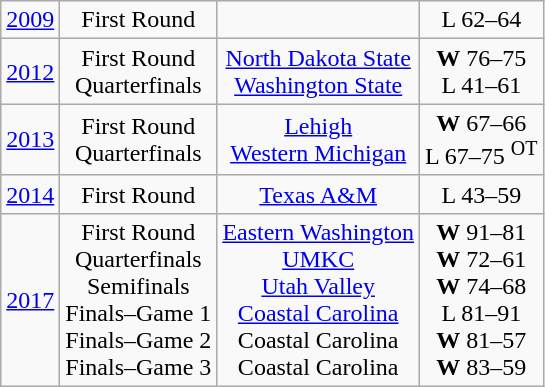<table class=wikitable style="text-align:center">
<tr>
<td><a href='#'>2009</a></td>
<td>First Round</td>
<td></td>
<td>L 62–64</td>
</tr>
<tr>
<td><a href='#'>2012</a></td>
<td>First Round<br>Quarterfinals</td>
<td><a href='#'>North Dakota State</a><br><a href='#'>Washington State</a></td>
<td><strong>W</strong> 76–75<br>L 41–61</td>
</tr>
<tr>
<td><a href='#'>2013</a></td>
<td>First Round<br>Quarterfinals</td>
<td><a href='#'> Lehigh</a><br><a href='#'>Western Michigan</a></td>
<td><strong>W</strong> 67–66<br>L 67–75 <sup>OT</sup></td>
</tr>
<tr>
<td><a href='#'>2014</a></td>
<td>First Round</td>
<td><a href='#'>Texas A&M</a></td>
<td>L 43–59</td>
</tr>
<tr>
<td><a href='#'>2017</a></td>
<td>First Round<br>Quarterfinals<br>Semifinals<br>Finals–Game 1<br>Finals–Game 2<br>Finals–Game 3</td>
<td><a href='#'>Eastern Washington</a><br><a href='#'>UMKC</a><br><a href='#'>Utah Valley</a><br><a href='#'>Coastal Carolina</a><br>Coastal Carolina<br>Coastal Carolina</td>
<td><strong>W</strong> 91–81<br><strong>W</strong> 72–61<br><strong>W</strong> 74–68<br>L 81–91<br><strong>W</strong> 81–57<br><strong>W</strong> 83–59</td>
</tr>
</table>
